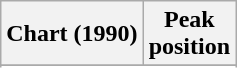<table class="wikitable sortable plainrowheaders" style="text-align:center">
<tr>
<th scope="col">Chart (1990)</th>
<th scope="col">Peak<br>position</th>
</tr>
<tr>
</tr>
<tr>
</tr>
<tr>
</tr>
</table>
